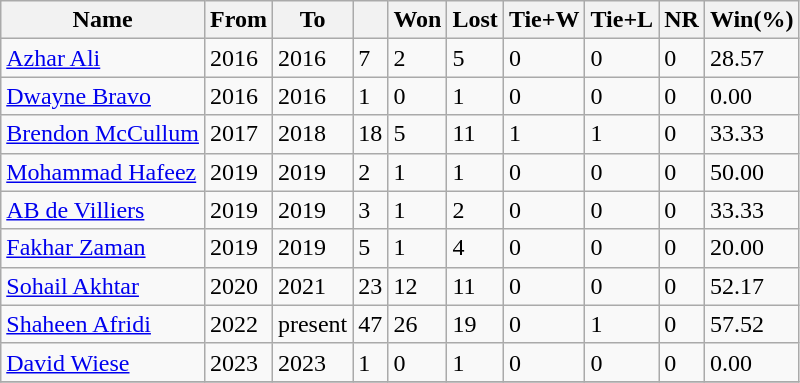<table class="wikitable sortable">
<tr>
<th class="unsortable">Name</th>
<th class="unsortable">From</th>
<th class="unsortable">To</th>
<th></th>
<th>Won</th>
<th>Lost</th>
<th>Tie+W</th>
<th>Tie+L</th>
<th>NR</th>
<th>Win(%)</th>
</tr>
<tr>
<td> <a href='#'>Azhar Ali</a></td>
<td>2016</td>
<td>2016</td>
<td>7</td>
<td>2</td>
<td>5</td>
<td>0</td>
<td>0</td>
<td>0</td>
<td>28.57</td>
</tr>
<tr>
<td> <a href='#'>Dwayne Bravo</a></td>
<td>2016</td>
<td>2016</td>
<td>1</td>
<td>0</td>
<td>1</td>
<td>0</td>
<td>0</td>
<td>0</td>
<td>0.00</td>
</tr>
<tr>
<td> <a href='#'>Brendon McCullum</a></td>
<td>2017</td>
<td>2018</td>
<td>18</td>
<td>5</td>
<td>11</td>
<td>1</td>
<td>1</td>
<td>0</td>
<td>33.33</td>
</tr>
<tr>
<td> <a href='#'>Mohammad Hafeez</a></td>
<td>2019</td>
<td>2019</td>
<td>2</td>
<td>1</td>
<td>1</td>
<td>0</td>
<td>0</td>
<td>0</td>
<td>50.00</td>
</tr>
<tr>
<td> <a href='#'>AB de Villiers</a></td>
<td>2019</td>
<td>2019</td>
<td>3</td>
<td>1</td>
<td>2</td>
<td>0</td>
<td>0</td>
<td>0</td>
<td>33.33</td>
</tr>
<tr>
<td> <a href='#'>Fakhar Zaman</a></td>
<td>2019</td>
<td>2019</td>
<td>5</td>
<td>1</td>
<td>4</td>
<td>0</td>
<td>0</td>
<td>0</td>
<td>20.00</td>
</tr>
<tr>
<td> <a href='#'>Sohail Akhtar</a></td>
<td>2020</td>
<td>2021</td>
<td>23</td>
<td>12</td>
<td>11</td>
<td>0</td>
<td>0</td>
<td>0</td>
<td>52.17</td>
</tr>
<tr>
<td> <a href='#'>Shaheen Afridi</a></td>
<td>2022</td>
<td>present</td>
<td>47</td>
<td>26</td>
<td>19</td>
<td>0</td>
<td>1</td>
<td>0</td>
<td>57.52</td>
</tr>
<tr>
<td> <a href='#'>David Wiese</a></td>
<td>2023</td>
<td>2023</td>
<td>1</td>
<td>0</td>
<td>1</td>
<td>0</td>
<td>0</td>
<td>0</td>
<td>0.00</td>
</tr>
<tr>
</tr>
</table>
